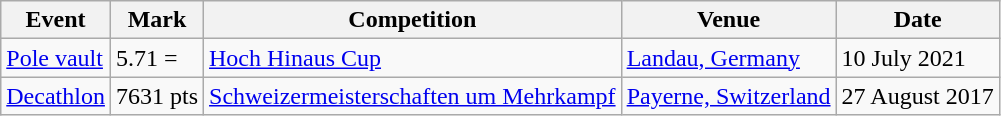<table class=wikitable>
<tr>
<th>Event</th>
<th>Mark</th>
<th>Competition</th>
<th>Venue</th>
<th>Date</th>
</tr>
<tr>
<td><a href='#'>Pole vault</a></td>
<td>5.71 =</td>
<td><a href='#'>Hoch Hinaus Cup</a></td>
<td><a href='#'>Landau, Germany</a></td>
<td>10 July 2021</td>
</tr>
<tr>
<td><a href='#'>Decathlon</a></td>
<td>7631 pts</td>
<td><a href='#'>Schweizermeisterschaften um Mehrkampf</a></td>
<td><a href='#'>Payerne, Switzerland</a></td>
<td>27 August 2017</td>
</tr>
</table>
